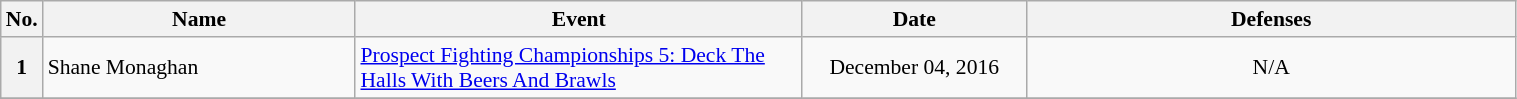<table class="wikitable" style="width:80%; font-size:90%">
<tr>
<th style= width:1%;">No.</th>
<th style= width:21%;">Name</th>
<th style= width:30%;">Event</th>
<th style=width:15%;">Date</th>
<th style= width:40%;">Defenses</th>
</tr>
<tr>
<th>1</th>
<td align=left> Shane Monaghan <br></td>
<td align=left><a href='#'>Prospect Fighting Championships 5: Deck The Halls With Beers And Brawls</a> <br></td>
<td align=center>December 04, 2016</td>
<td align=center>N/A</td>
</tr>
<tr>
</tr>
</table>
